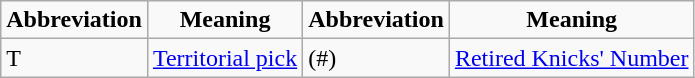<table class="wikitable">
<tr>
<td><strong>Abbreviation</strong></td>
<td align=center><strong>Meaning</strong></td>
<td align=center><strong>Abbreviation</strong></td>
<td align=center><strong>Meaning</strong></td>
</tr>
<tr>
<td>T</td>
<td><a href='#'>Territorial pick</a></td>
<td border:1px solid width:2em;'>(#)</td>
<td><a href='#'>Retired Knicks' Number</a></td>
</tr>
</table>
